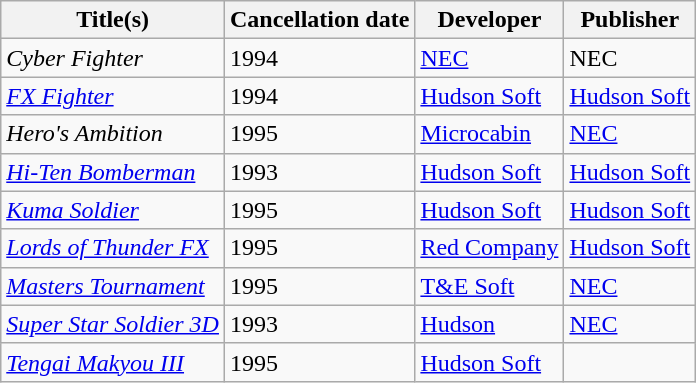<table class="wikitable">
<tr>
<th>Title(s)</th>
<th>Cancellation date</th>
<th>Developer</th>
<th>Publisher</th>
</tr>
<tr>
<td><em>Cyber Fighter</em></td>
<td>1994</td>
<td><a href='#'>NEC</a></td>
<td>NEC</td>
</tr>
<tr>
<td><em><a href='#'>FX Fighter</a></em></td>
<td>1994</td>
<td><a href='#'>Hudson Soft</a></td>
<td><a href='#'>Hudson Soft</a></td>
</tr>
<tr>
<td><em>Hero's Ambition</em></td>
<td>1995</td>
<td><a href='#'>Microcabin</a></td>
<td><a href='#'>NEC</a></td>
</tr>
<tr>
<td><em><a href='#'>Hi-Ten Bomberman</a></em></td>
<td>1993</td>
<td><a href='#'>Hudson Soft</a></td>
<td><a href='#'>Hudson Soft</a></td>
</tr>
<tr>
<td><em><a href='#'>Kuma Soldier</a></em></td>
<td>1995</td>
<td><a href='#'>Hudson Soft</a></td>
<td><a href='#'>Hudson Soft</a></td>
</tr>
<tr>
<td><em><a href='#'>Lords of Thunder FX</a></em></td>
<td>1995</td>
<td><a href='#'>Red Company</a></td>
<td><a href='#'>Hudson Soft</a></td>
</tr>
<tr>
<td><em><a href='#'>Masters Tournament</a></em></td>
<td>1995</td>
<td><a href='#'>T&E Soft</a></td>
<td><a href='#'>NEC</a></td>
</tr>
<tr>
<td><em><a href='#'>Super Star Soldier 3D</a></em></td>
<td>1993</td>
<td><a href='#'>Hudson</a></td>
<td><a href='#'>NEC</a></td>
</tr>
<tr>
<td><em><a href='#'>Tengai Makyou III</a></em></td>
<td>1995</td>
<td><a href='#'>Hudson Soft</a></td>
<td></td>
</tr>
</table>
